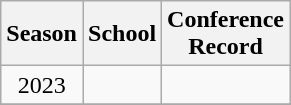<table class="wikitable sortable" style="text-align:center">
<tr>
<th>Season</th>
<th>School</th>
<th>Conference<br>Record</th>
</tr>
<tr>
<td>2023</td>
<td></td>
<td></td>
</tr>
<tr>
</tr>
</table>
